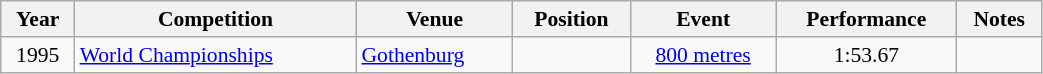<table class="wikitable" width=55% style="font-size:90%; text-align:center;">
<tr>
<th>Year</th>
<th>Competition</th>
<th>Venue</th>
<th>Position</th>
<th>Event</th>
<th>Performance</th>
<th>Notes</th>
</tr>
<tr>
<td>1995</td>
<td align=left><a href='#'>World Championships</a></td>
<td align=left> <a href='#'>Gothenburg</a></td>
<td></td>
<td><a href='#'>800 metres</a></td>
<td>1:53.67</td>
<td></td>
</tr>
</table>
